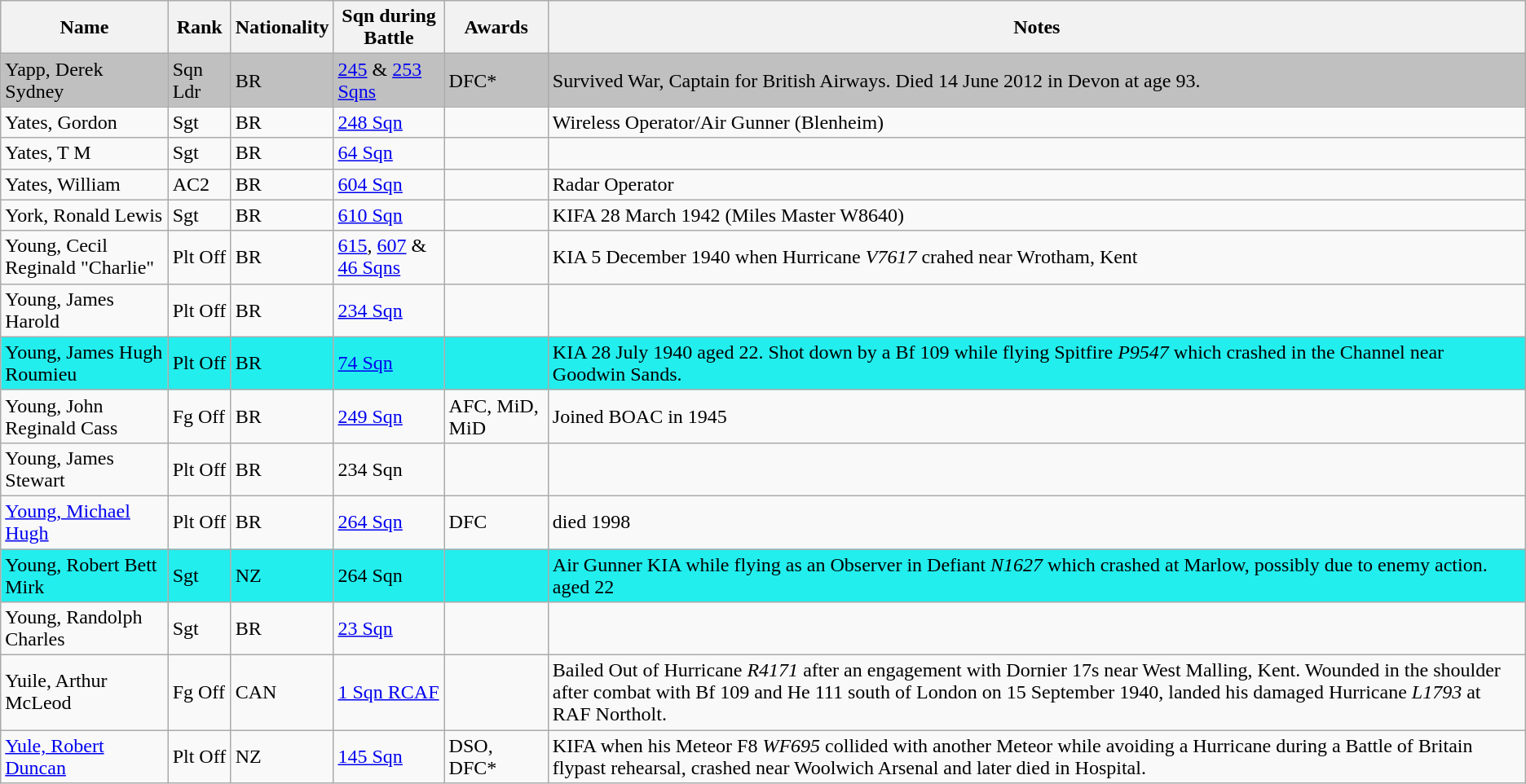<table class="wikitable">
<tr>
<th>Name</th>
<th>Rank</th>
<th>Nationality</th>
<th>Sqn during Battle</th>
<th>Awards</th>
<th>Notes</th>
</tr>
<tr style="background:silver;">
<td>Yapp, Derek Sydney</td>
<td>Sqn Ldr</td>
<td>BR</td>
<td><a href='#'>245</a> & <a href='#'>253 Sqns</a></td>
<td>DFC*</td>
<td>Survived War, Captain for British Airways. Died 14 June 2012 in Devon at age 93.</td>
</tr>
<tr>
<td>Yates, Gordon</td>
<td>Sgt</td>
<td>BR</td>
<td><a href='#'>248 Sqn</a></td>
<td></td>
<td> Wireless Operator/Air Gunner (Blenheim)</td>
</tr>
<tr>
<td>Yates, T M</td>
<td>Sgt</td>
<td>BR</td>
<td><a href='#'>64 Sqn</a></td>
<td></td>
<td></td>
</tr>
<tr>
<td>Yates, William</td>
<td>AC2</td>
<td>BR</td>
<td><a href='#'>604 Sqn</a></td>
<td></td>
<td>Radar Operator</td>
</tr>
<tr>
<td>York, Ronald Lewis</td>
<td>Sgt</td>
<td>BR</td>
<td><a href='#'>610 Sqn</a></td>
<td></td>
<td> KIFA 28 March 1942 (Miles Master W8640)</td>
</tr>
<tr>
<td>Young, Cecil Reginald "Charlie"</td>
<td>Plt Off</td>
<td>BR</td>
<td><a href='#'>615</a>, <a href='#'>607</a> & <a href='#'>46 Sqns</a></td>
<td></td>
<td>KIA 5 December 1940 when Hurricane <em>V7617</em> crahed near Wrotham, Kent</td>
</tr>
<tr>
<td>Young, James Harold</td>
<td>Plt Off</td>
<td>BR</td>
<td><a href='#'>234 Sqn</a></td>
<td></td>
<td></td>
</tr>
<tr style="background:#2ee;">
<td>Young, James Hugh Roumieu</td>
<td>Plt Off</td>
<td>BR</td>
<td><a href='#'>74 Sqn</a></td>
<td></td>
<td>KIA 28 July 1940 aged 22. Shot down by a Bf 109 while flying Spitfire <em>P9547</em> which crashed in the Channel near Goodwin Sands.</td>
</tr>
<tr>
<td>Young, John Reginald Cass</td>
<td>Fg Off</td>
<td>BR</td>
<td><a href='#'>249 Sqn</a></td>
<td>AFC, MiD, MiD</td>
<td> Joined BOAC in 1945</td>
</tr>
<tr>
<td>Young, James Stewart</td>
<td>Plt Off</td>
<td>BR</td>
<td>234 Sqn</td>
<td></td>
<td></td>
</tr>
<tr>
<td><a href='#'>Young, Michael Hugh</a></td>
<td>Plt Off</td>
<td>BR</td>
<td><a href='#'>264 Sqn</a></td>
<td>DFC</td>
<td>died 1998</td>
</tr>
<tr style="background:#2ee;">
<td>Young, Robert Bett Mirk</td>
<td>Sgt</td>
<td>NZ</td>
<td>264 Sqn</td>
<td></td>
<td> Air Gunner KIA while flying as an Observer in Defiant <em>N1627</em> which crashed at Marlow, possibly due to enemy action. aged 22</td>
</tr>
<tr>
<td>Young, Randolph Charles</td>
<td>Sgt</td>
<td>BR</td>
<td><a href='#'>23 Sqn</a></td>
<td></td>
<td></td>
</tr>
<tr>
<td>Yuile, Arthur McLeod</td>
<td>Fg Off</td>
<td>CAN</td>
<td><a href='#'>1 Sqn RCAF</a></td>
<td></td>
<td> Bailed Out of Hurricane <em>R4171</em> after an engagement with Dornier 17s near West Malling, Kent. Wounded in the shoulder after combat with Bf 109 and He 111 south of London on 15 September 1940, landed his damaged Hurricane <em>L1793</em> at RAF Northolt.</td>
</tr>
<tr>
<td><a href='#'>Yule, Robert Duncan</a></td>
<td>Plt Off</td>
<td>NZ</td>
<td><a href='#'>145 Sqn</a></td>
<td>DSO, DFC*</td>
<td> KIFA when his Meteor F8 <em>WF695</em> collided with another Meteor while avoiding a Hurricane during a Battle of Britain flypast rehearsal, crashed near Woolwich Arsenal and later died in Hospital.</td>
</tr>
</table>
